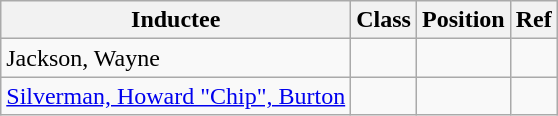<table class="wikitable sortable">
<tr>
<th>Inductee</th>
<th>Class</th>
<th>Position</th>
<th>Ref</th>
</tr>
<tr>
<td>Jackson, Wayne</td>
<td></td>
<td></td>
<td></td>
</tr>
<tr>
<td><a href='#'>Silverman, Howard "Chip", Burton</a></td>
<td></td>
<td></td>
<td></td>
</tr>
</table>
